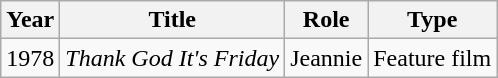<table class="wikitable">
<tr>
<th>Year</th>
<th>Title</th>
<th>Role</th>
<th>Type</th>
</tr>
<tr>
<td>1978</td>
<td><em>Thank God It's Friday</em></td>
<td>Jeannie</td>
<td>Feature film</td>
</tr>
</table>
